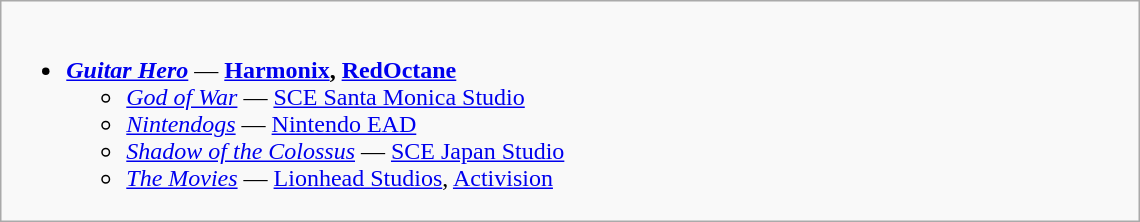<table class="wikitable">
<tr>
<td valign="top" width="50%" colspan="2"><br><ul><li><strong><em><a href='#'>Guitar Hero</a></em></strong> — <strong><a href='#'>Harmonix</a>, <a href='#'>RedOctane</a></strong><ul><li><em><a href='#'>God of War</a></em> — <a href='#'>SCE Santa Monica Studio</a></li><li><em><a href='#'>Nintendogs</a></em> — <a href='#'>Nintendo EAD</a></li><li><em><a href='#'>Shadow of the Colossus</a></em> — <a href='#'>SCE Japan Studio</a></li><li><em><a href='#'>The Movies</a></em> — <a href='#'>Lionhead Studios</a>, <a href='#'>Activision</a></li></ul></li></ul></td>
</tr>
</table>
